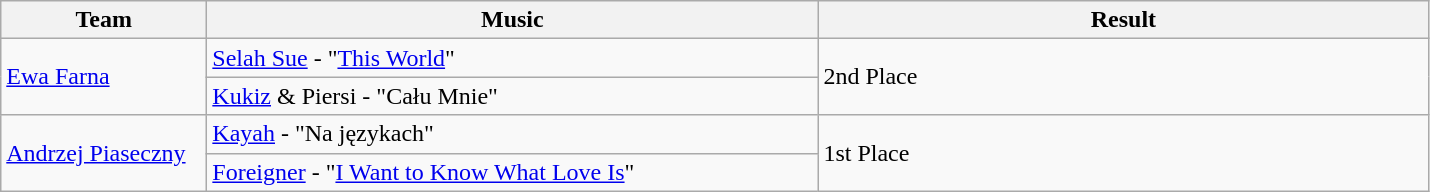<table class="wikitable">
<tr>
<th style="width:130px;">Team</th>
<th style="width:400px;">Music</th>
<th style="width:400px;">Result</th>
</tr>
<tr>
<td rowspan="2"><a href='#'>Ewa Farna</a></td>
<td><a href='#'>Selah Sue</a> - "<a href='#'>This World</a>"</td>
<td rowspan="2">2nd Place</td>
</tr>
<tr>
<td><a href='#'>Kukiz</a> & Piersi - "Cału Mnie"</td>
</tr>
<tr>
<td rowspan="2"><a href='#'>Andrzej Piaseczny</a></td>
<td><a href='#'>Kayah</a> - "Na językach"</td>
<td rowspan="2">1st Place</td>
</tr>
<tr>
<td><a href='#'>Foreigner</a> - "<a href='#'>I Want to Know What Love Is</a>"</td>
</tr>
</table>
